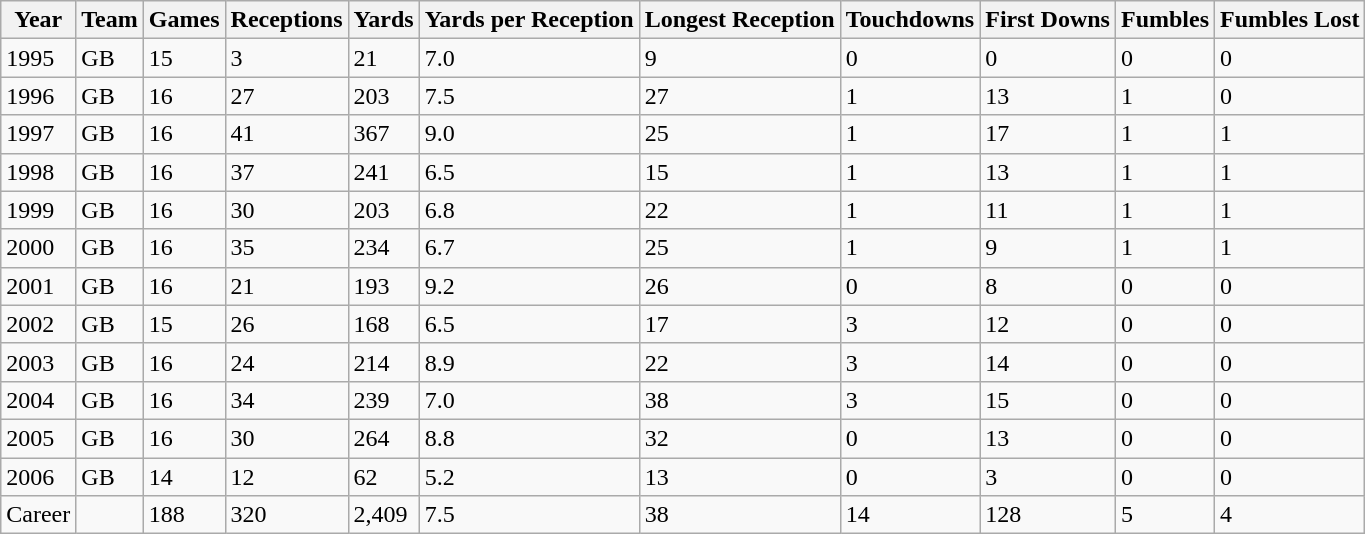<table class="wikitable">
<tr>
<th>Year</th>
<th>Team</th>
<th>Games</th>
<th>Receptions</th>
<th>Yards</th>
<th>Yards per Reception</th>
<th>Longest Reception</th>
<th>Touchdowns</th>
<th>First Downs</th>
<th>Fumbles</th>
<th>Fumbles Lost</th>
</tr>
<tr>
<td>1995</td>
<td>GB</td>
<td>15</td>
<td>3</td>
<td>21</td>
<td>7.0</td>
<td>9</td>
<td>0</td>
<td>0</td>
<td>0</td>
<td>0</td>
</tr>
<tr>
<td>1996</td>
<td>GB</td>
<td>16</td>
<td>27</td>
<td>203</td>
<td>7.5</td>
<td>27</td>
<td>1</td>
<td>13</td>
<td>1</td>
<td>0</td>
</tr>
<tr>
<td>1997</td>
<td>GB</td>
<td>16</td>
<td>41</td>
<td>367</td>
<td>9.0</td>
<td>25</td>
<td>1</td>
<td>17</td>
<td>1</td>
<td>1</td>
</tr>
<tr>
<td>1998</td>
<td>GB</td>
<td>16</td>
<td>37</td>
<td>241</td>
<td>6.5</td>
<td>15</td>
<td>1</td>
<td>13</td>
<td>1</td>
<td>1</td>
</tr>
<tr>
<td>1999</td>
<td>GB</td>
<td>16</td>
<td>30</td>
<td>203</td>
<td>6.8</td>
<td>22</td>
<td>1</td>
<td>11</td>
<td>1</td>
<td>1</td>
</tr>
<tr>
<td>2000</td>
<td>GB</td>
<td>16</td>
<td>35</td>
<td>234</td>
<td>6.7</td>
<td>25</td>
<td>1</td>
<td>9</td>
<td>1</td>
<td>1</td>
</tr>
<tr>
<td>2001</td>
<td>GB</td>
<td>16</td>
<td>21</td>
<td>193</td>
<td>9.2</td>
<td>26</td>
<td>0</td>
<td>8</td>
<td>0</td>
<td>0</td>
</tr>
<tr>
<td>2002</td>
<td>GB</td>
<td>15</td>
<td>26</td>
<td>168</td>
<td>6.5</td>
<td>17</td>
<td>3</td>
<td>12</td>
<td>0</td>
<td>0</td>
</tr>
<tr>
<td>2003</td>
<td>GB</td>
<td>16</td>
<td>24</td>
<td>214</td>
<td>8.9</td>
<td>22</td>
<td>3</td>
<td>14</td>
<td>0</td>
<td>0</td>
</tr>
<tr>
<td>2004</td>
<td>GB</td>
<td>16</td>
<td>34</td>
<td>239</td>
<td>7.0</td>
<td>38</td>
<td>3</td>
<td>15</td>
<td>0</td>
<td>0</td>
</tr>
<tr>
<td>2005</td>
<td>GB</td>
<td>16</td>
<td>30</td>
<td>264</td>
<td>8.8</td>
<td>32</td>
<td>0</td>
<td>13</td>
<td>0</td>
<td>0</td>
</tr>
<tr>
<td>2006</td>
<td>GB</td>
<td>14</td>
<td>12</td>
<td>62</td>
<td>5.2</td>
<td>13</td>
<td>0</td>
<td>3</td>
<td>0</td>
<td>0</td>
</tr>
<tr>
<td>Career</td>
<td></td>
<td>188</td>
<td>320</td>
<td>2,409</td>
<td>7.5</td>
<td>38</td>
<td>14</td>
<td>128</td>
<td>5</td>
<td>4</td>
</tr>
</table>
